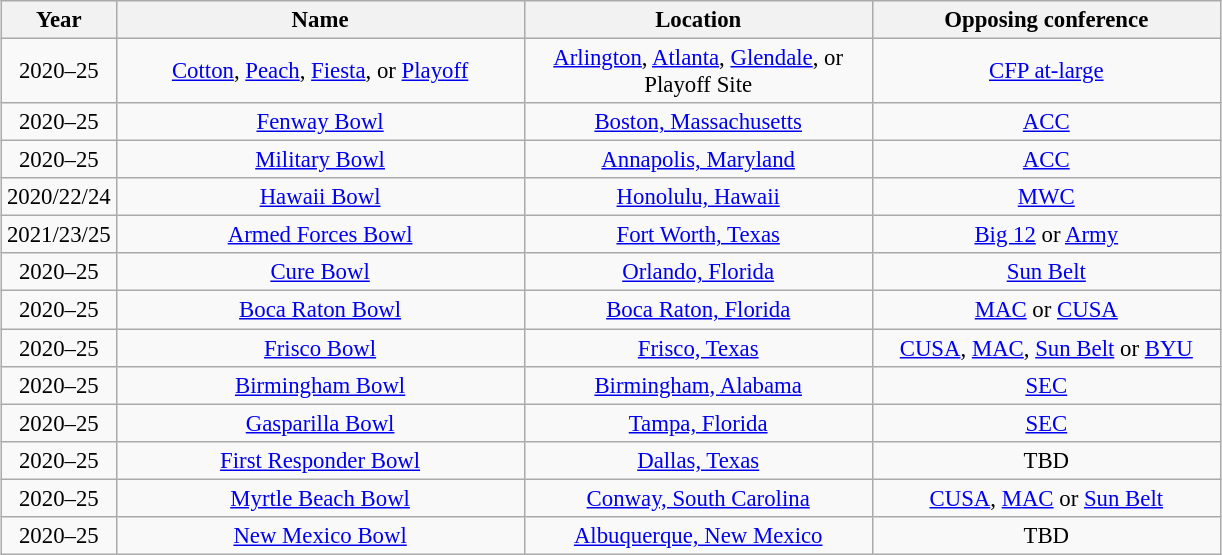<table class="wikitable sortable" style="text-align:center; font-size:95%; margin:1em auto">
<tr>
<th style="width:50px;">Year</th>
<th style="width:265px;">Name</th>
<th style="width:225px;">Location</th>
<th style="width:225px;">Opposing conference</th>
</tr>
<tr>
<td>2020–25</td>
<td><a href='#'>Cotton</a>, <a href='#'>Peach</a>, <a href='#'>Fiesta</a>, or <a href='#'>Playoff</a></td>
<td><a href='#'>Arlington</a>, <a href='#'>Atlanta</a>, <a href='#'>Glendale</a>, or Playoff Site</td>
<td><a href='#'>CFP at-large</a></td>
</tr>
<tr>
<td>2020–25</td>
<td><a href='#'>Fenway Bowl</a></td>
<td><a href='#'>Boston, Massachusetts</a></td>
<td><a href='#'>ACC</a></td>
</tr>
<tr>
<td>2020–25</td>
<td><a href='#'>Military Bowl</a></td>
<td><a href='#'>Annapolis, Maryland</a></td>
<td><a href='#'>ACC</a></td>
</tr>
<tr>
<td>2020/22/24</td>
<td><a href='#'>Hawaii Bowl</a></td>
<td><a href='#'>Honolulu, Hawaii</a></td>
<td><a href='#'>MWC</a></td>
</tr>
<tr>
<td>2021/23/25</td>
<td><a href='#'>Armed Forces Bowl</a></td>
<td><a href='#'>Fort Worth, Texas</a></td>
<td><a href='#'>Big 12</a> or <a href='#'>Army</a></td>
</tr>
<tr>
<td>2020–25</td>
<td><a href='#'>Cure Bowl</a></td>
<td><a href='#'>Orlando, Florida</a></td>
<td><a href='#'>Sun Belt</a></td>
</tr>
<tr>
<td>2020–25</td>
<td><a href='#'>Boca Raton Bowl</a></td>
<td><a href='#'>Boca Raton, Florida</a></td>
<td><a href='#'>MAC</a> or <a href='#'>CUSA</a></td>
</tr>
<tr>
<td>2020–25</td>
<td><a href='#'>Frisco Bowl</a></td>
<td><a href='#'>Frisco, Texas</a></td>
<td><a href='#'>CUSA</a>, <a href='#'>MAC</a>, <a href='#'>Sun Belt</a> or <a href='#'>BYU</a></td>
</tr>
<tr>
<td>2020–25</td>
<td><a href='#'>Birmingham Bowl</a></td>
<td><a href='#'>Birmingham, Alabama</a></td>
<td><a href='#'>SEC</a></td>
</tr>
<tr>
<td>2020–25</td>
<td><a href='#'>Gasparilla Bowl</a></td>
<td><a href='#'>Tampa, Florida</a></td>
<td><a href='#'>SEC</a></td>
</tr>
<tr>
<td>2020–25</td>
<td><a href='#'>First Responder Bowl</a></td>
<td><a href='#'>Dallas, Texas</a></td>
<td>TBD</td>
</tr>
<tr>
<td>2020–25</td>
<td><a href='#'>Myrtle Beach Bowl</a></td>
<td><a href='#'>Conway, South Carolina</a></td>
<td><a href='#'>CUSA</a>, <a href='#'>MAC</a> or <a href='#'>Sun Belt</a></td>
</tr>
<tr>
<td>2020–25</td>
<td><a href='#'>New Mexico Bowl</a></td>
<td><a href='#'>Albuquerque, New Mexico</a></td>
<td>TBD</td>
</tr>
</table>
